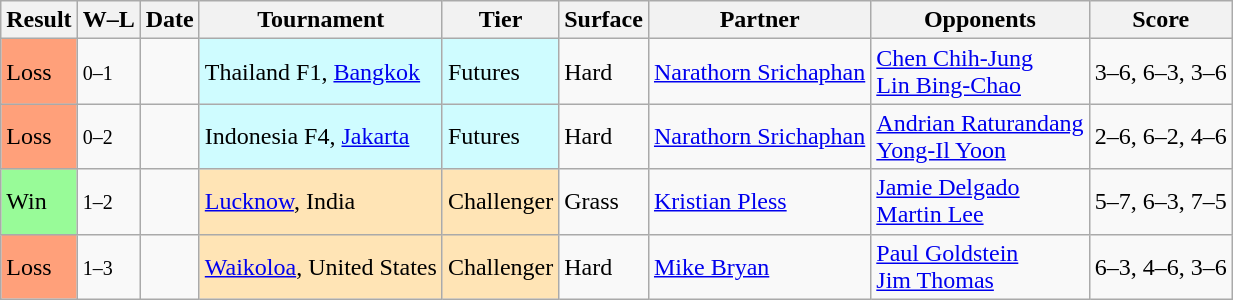<table class="sortable wikitable">
<tr>
<th>Result</th>
<th class="unsortable">W–L</th>
<th>Date</th>
<th>Tournament</th>
<th>Tier</th>
<th>Surface</th>
<th>Partner</th>
<th>Opponents</th>
<th class="unsortable">Score</th>
</tr>
<tr>
<td style="background:#ffa07a;">Loss</td>
<td><small>0–1</small></td>
<td></td>
<td style="background:#cffcff;">Thailand F1, <a href='#'>Bangkok</a></td>
<td style="background:#cffcff;">Futures</td>
<td>Hard</td>
<td> <a href='#'>Narathorn Srichaphan</a></td>
<td> <a href='#'>Chen Chih-Jung</a> <br>  <a href='#'>Lin Bing-Chao</a></td>
<td>3–6, 6–3, 3–6</td>
</tr>
<tr>
<td style="background:#ffa07a;">Loss</td>
<td><small>0–2</small></td>
<td></td>
<td style="background:#cffcff;">Indonesia F4, <a href='#'>Jakarta</a></td>
<td style="background:#cffcff;">Futures</td>
<td>Hard</td>
<td> <a href='#'>Narathorn Srichaphan</a></td>
<td> <a href='#'>Andrian Raturandang</a> <br>  <a href='#'>Yong-Il Yoon</a></td>
<td>2–6, 6–2, 4–6</td>
</tr>
<tr>
<td style="background:#98fb98;">Win</td>
<td><small>1–2</small></td>
<td></td>
<td style="background:moccasin;"><a href='#'>Lucknow</a>, India</td>
<td style="background:moccasin;">Challenger</td>
<td>Grass</td>
<td> <a href='#'>Kristian Pless</a></td>
<td> <a href='#'>Jamie Delgado</a> <br>  <a href='#'>Martin Lee</a></td>
<td>5–7, 6–3, 7–5</td>
</tr>
<tr>
<td style="background:#ffa07a;">Loss</td>
<td><small>1–3</small></td>
<td></td>
<td style="background:moccasin;"><a href='#'>Waikoloa</a>, United States</td>
<td style="background:moccasin;">Challenger</td>
<td>Hard</td>
<td> <a href='#'>Mike Bryan</a></td>
<td> <a href='#'>Paul Goldstein</a> <br>  <a href='#'>Jim Thomas</a></td>
<td>6–3, 4–6, 3–6</td>
</tr>
</table>
